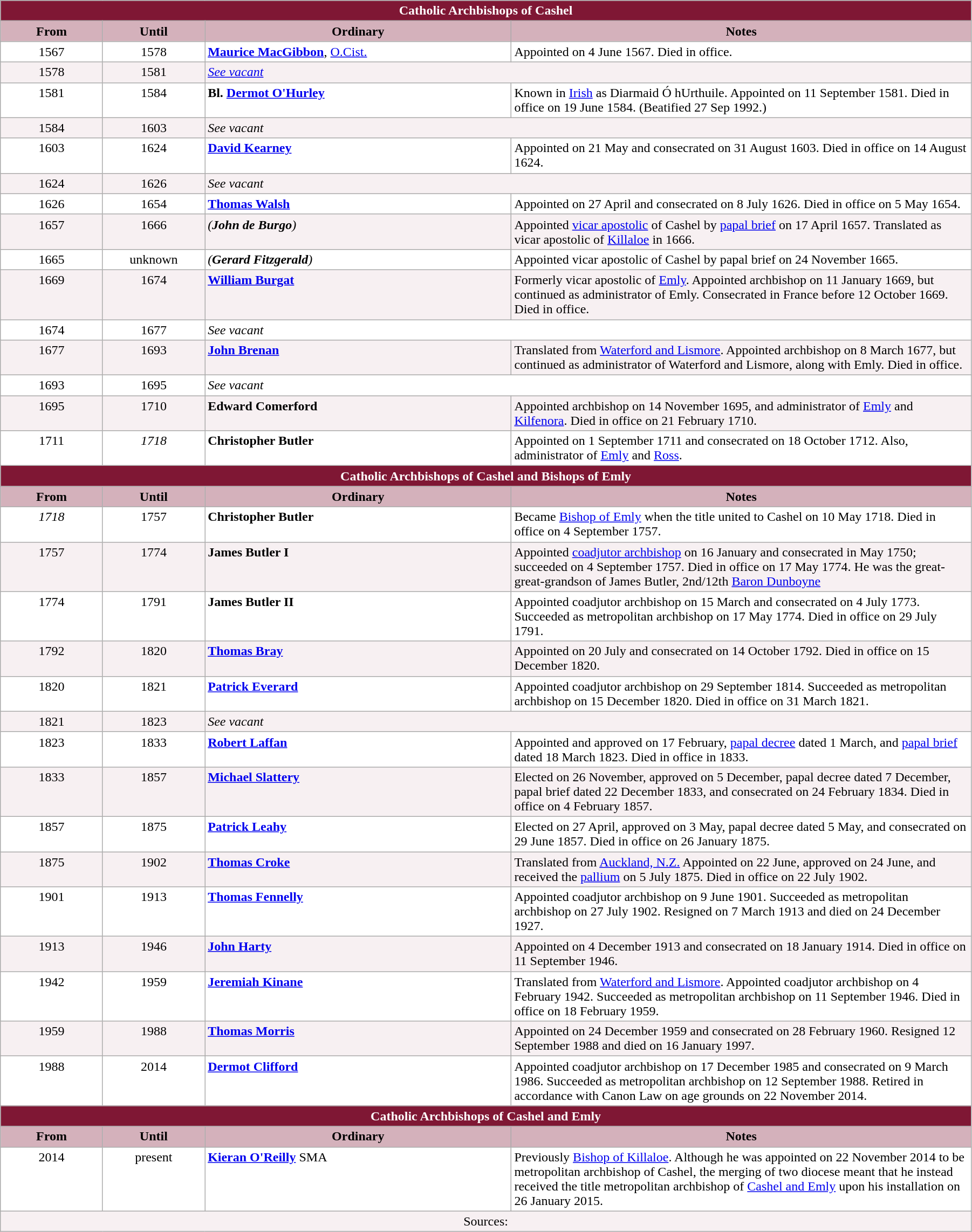<table class="wikitable" style="width:95%;" border="1" cellpadding="2">
<tr>
<th colspan="4" style="background-color: #7F1734; color: white;">Catholic Archbishops of Cashel</th>
</tr>
<tr align=top>
<th style="background-color: #D4B1BB; width: 10%;">From</th>
<th style="background-color: #D4B1BB; width: 10%;">Until</th>
<th style="background-color: #D4B1BB; width: 30%;">Ordinary</th>
<th style="background-color: #D4B1BB; width: 45%;">Notes</th>
</tr>
<tr valign="top" style="background-color: white;">
<td align=center>1567</td>
<td align=center>1578</td>
<td><strong><a href='#'>Maurice MacGibbon</a></strong>, <a href='#'>O.Cist.</a></td>
<td>Appointed on 4 June 1567. Died in office.</td>
</tr>
<tr valign="top" style="background-color: #F7F0F2;">
<td align=center>1578</td>
<td align=center>1581</td>
<td colspan=2><em><a href='#'>See vacant</a></em></td>
</tr>
<tr valign="top" style="background-color: white;">
<td align=center>1581</td>
<td align=center>1584</td>
<td><strong>Bl. <a href='#'>Dermot O'Hurley</a></strong></td>
<td>Known in <a href='#'>Irish</a> as Diarmaid Ó hUrthuile. Appointed on 11 September 1581. Died in office on 19 June 1584. (Beatified 27 Sep 1992.)</td>
</tr>
<tr valign="top" style="background-color: #F7F0F2;">
<td align=center>1584</td>
<td align=center>1603</td>
<td colspan=2><em>See vacant</em></td>
</tr>
<tr valign="top" style="background-color: white;">
<td align=center>1603</td>
<td align=center>1624</td>
<td><strong><a href='#'>David Kearney</a></strong></td>
<td>Appointed on 21 May and consecrated on 31 August 1603. Died in office on 14 August 1624.</td>
</tr>
<tr valign="top" style="background-color: #F7F0F2;">
<td align=center>1624</td>
<td align=center>1626</td>
<td colspan=2><em>See vacant</em></td>
</tr>
<tr valign="top" style="background-color: white;">
<td align=center>1626</td>
<td align=center>1654</td>
<td><strong><a href='#'>Thomas Walsh</a></strong></td>
<td>Appointed on 27 April and consecrated on 8 July 1626. Died in office on 5 May 1654.</td>
</tr>
<tr valign="top" style="background-color: #F7F0F2;">
<td align=center>1657</td>
<td align=center>1666</td>
<td><em>(<strong>John de Burgo</strong>)</em></td>
<td>Appointed <a href='#'>vicar apostolic</a> of Cashel by <a href='#'>papal brief</a> on 17 April 1657. Translated as vicar apostolic of <a href='#'>Killaloe</a> in 1666.</td>
</tr>
<tr valign="top" style="background-color: white;">
<td align=center>1665</td>
<td align=center>unknown</td>
<td><em>(<strong>Gerard Fitzgerald</strong>)</em></td>
<td>Appointed vicar apostolic of Cashel by papal brief on 24 November 1665.</td>
</tr>
<tr valign="top" style="background-color: #F7F0F2;">
<td align=center>1669</td>
<td align=center>1674</td>
<td><strong><a href='#'>William Burgat</a></strong></td>
<td>Formerly vicar apostolic of <a href='#'>Emly</a>. Appointed archbishop on 11 January 1669, but continued as administrator of Emly. Consecrated in France before 12 October 1669. Died in office.</td>
</tr>
<tr valign="top" style="background-color: white;">
<td align=center>1674</td>
<td align=center>1677</td>
<td colspan=2><em>See vacant</em></td>
</tr>
<tr valign="top" style="background-color: #F7F0F2;">
<td align=center>1677</td>
<td align=center>1693</td>
<td><strong><a href='#'>John Brenan</a></strong></td>
<td>Translated from <a href='#'>Waterford and Lismore</a>. Appointed archbishop on 8 March 1677, but continued as administrator of Waterford and Lismore, along with Emly. Died in office.</td>
</tr>
<tr valign="top" style="background-color: white;">
<td align=center>1693</td>
<td align=center>1695</td>
<td colspan=2><em>See vacant</em></td>
</tr>
<tr valign="top" style="background-color: #F7F0F2;">
<td align=center>1695</td>
<td align=center>1710</td>
<td><strong>Edward Comerford</strong></td>
<td>Appointed archbishop on 14 November 1695, and administrator of <a href='#'>Emly</a> and <a href='#'>Kilfenora</a>. Died in office on 21 February 1710.</td>
</tr>
<tr valign="top" style="background-color: white;">
<td align=center>1711</td>
<td align=center><em>1718</em></td>
<td><strong>Christopher Butler</strong></td>
<td>Appointed on 1 September 1711 and consecrated on 18 October 1712. Also, administrator of <a href='#'>Emly</a> and <a href='#'>Ross</a>.</td>
</tr>
<tr>
<th colspan="4" style="background-color: #7F1734; color: white;">Catholic Archbishops of Cashel and Bishops of Emly</th>
</tr>
<tr>
<th style="background-color: #D4B1BB; width: 10%;">From</th>
<th style="background-color: #D4B1BB; width: 10%;">Until</th>
<th style="background-color: #D4B1BB; width: 30%;">Ordinary</th>
<th style="background-color: #D4B1BB; width: 45%;">Notes</th>
</tr>
<tr valign="top" style="background-color: white;">
<td align=center><em>1718</em></td>
<td align=center>1757</td>
<td><strong>Christopher Butler</strong></td>
<td>Became <a href='#'>Bishop of Emly</a> when the title united to Cashel on 10 May 1718. Died in office on 4 September 1757.</td>
</tr>
<tr valign="top" style="background-color: #F7F0F2;">
<td align=center>1757</td>
<td align=center>1774</td>
<td><strong>James Butler I</strong></td>
<td>Appointed <a href='#'>coadjutor archbishop</a> on 16 January and consecrated in May 1750; succeeded on 4 September 1757. Died in office on 17 May 1774. He was the great-great-grandson of James Butler, 2nd/12th <a href='#'>Baron Dunboyne</a></td>
</tr>
<tr valign="top" style="background-color: white;">
<td align=center>1774</td>
<td align=center>1791</td>
<td><strong>James Butler II</strong></td>
<td>Appointed coadjutor archbishop on 15 March and consecrated on 4 July 1773. Succeeded as metropolitan archbishop on 17 May 1774. Died in office on 29 July 1791.</td>
</tr>
<tr valign="top" style="background-color: #F7F0F2;">
<td align=center>1792</td>
<td align=center>1820</td>
<td><strong><a href='#'>Thomas Bray</a></strong></td>
<td>Appointed on 20 July and consecrated on 14 October 1792. Died in office on 15 December 1820.</td>
</tr>
<tr valign="top" style="background-color: white;">
<td align=center>1820</td>
<td align=center>1821</td>
<td><strong><a href='#'>Patrick Everard</a></strong></td>
<td>Appointed coadjutor archbishop on 29 September 1814. Succeeded as metropolitan archbishop on 15 December 1820. Died in office on 31 March 1821.</td>
</tr>
<tr valign="top" style="background-color: #F7F0F2;">
<td align=center>1821</td>
<td align=center>1823</td>
<td colspan=2><em>See vacant</em></td>
</tr>
<tr valign="top" style="background-color: white;">
<td align=center>1823</td>
<td align=center>1833</td>
<td><strong><a href='#'>Robert Laffan</a></strong></td>
<td>Appointed and approved on 17 February, <a href='#'>papal decree</a> dated 1 March, and <a href='#'>papal brief</a> dated 18 March 1823. Died in office in 1833.</td>
</tr>
<tr valign="top" style="background-color: #F7F0F2;">
<td align=center>1833</td>
<td align=center>1857</td>
<td><strong><a href='#'>Michael Slattery</a></strong></td>
<td>Elected on 26 November, approved on 5 December, papal decree dated 7 December, papal brief dated 22 December 1833, and consecrated on 24 February 1834. Died in office on 4 February 1857.</td>
</tr>
<tr valign="top" style="background-color: white;">
<td align=center>1857</td>
<td align=center>1875</td>
<td><strong><a href='#'>Patrick Leahy</a></strong></td>
<td>Elected on 27 April, approved on 3 May, papal decree dated 5 May, and consecrated on 29 June 1857. Died in office on 26 January 1875.</td>
</tr>
<tr valign="top" style="background-color: #F7F0F2;">
<td align=center>1875</td>
<td align=center>1902</td>
<td><strong><a href='#'>Thomas Croke</a></strong></td>
<td>Translated from <a href='#'>Auckland, N.Z.</a> Appointed on 22 June, approved on 24 June, and received the <a href='#'>pallium</a> on 5 July 1875. Died in office on 22 July 1902.</td>
</tr>
<tr valign="top" style="background-color: white;">
<td align=center>1901</td>
<td align=center>1913</td>
<td><strong><a href='#'>Thomas Fennelly</a></strong></td>
<td>Appointed coadjutor archbishop on 9 June 1901. Succeeded as metropolitan archbishop on 27 July 1902. Resigned on 7 March 1913 and died on 24 December 1927.</td>
</tr>
<tr valign="top" style="background-color: #F7F0F2;">
<td align=center>1913</td>
<td align=center>1946</td>
<td><strong><a href='#'>John Harty</a></strong></td>
<td>Appointed on 4 December 1913 and consecrated on 18 January 1914. Died in office on 11 September 1946.</td>
</tr>
<tr valign="top" style="background-color: white;">
<td align=center>1942</td>
<td align=center>1959</td>
<td><strong><a href='#'>Jeremiah Kinane</a></strong></td>
<td>Translated from <a href='#'>Waterford and Lismore</a>. Appointed coadjutor archbishop on 4 February 1942. Succeeded as metropolitan archbishop on 11 September 1946. Died in office on 18 February 1959.</td>
</tr>
<tr valign="top" style="background-color: #F7F0F2;">
<td align=center>1959</td>
<td align=center>1988</td>
<td><strong><a href='#'>Thomas Morris</a></strong></td>
<td>Appointed on 24 December 1959 and consecrated on 28 February 1960. Resigned 12 September 1988 and died on 16 January 1997.</td>
</tr>
<tr valign="top" style="background-color: white;">
<td align=center>1988</td>
<td align=center>2014</td>
<td><strong><a href='#'>Dermot Clifford</a></strong></td>
<td>Appointed coadjutor archbishop on 17 December 1985 and consecrated on 9 March 1986. Succeeded as metropolitan archbishop on 12 September 1988. Retired in accordance with Canon Law on age grounds on 22 November 2014.</td>
</tr>
<tr>
<th colspan="4" style="background-color: #7F1734; color: white;">Catholic Archbishops of Cashel and Emly</th>
</tr>
<tr>
<th style="background-color: #D4B1BB; width: 10%;">From</th>
<th style="background-color: #D4B1BB; width: 10%;">Until</th>
<th style="background-color: #D4B1BB; width: 30%;">Ordinary</th>
<th style="background-color: #D4B1BB; width: 45%;">Notes</th>
</tr>
<tr valign="top" style="background-color: white;">
<td align=center>2014</td>
<td align=center>present</td>
<td><strong><a href='#'>Kieran O'Reilly</a></strong> SMA</td>
<td>Previously <a href='#'>Bishop of Killaloe</a>. Although he was appointed on 22 November 2014 to be metropolitan archbishop of Cashel, the merging of two diocese meant that he instead received the title metropolitan archbishop of <a href='#'>Cashel and Emly</a> upon his installation on 26 January 2015.</td>
</tr>
<tr valign="top" style="background-color: #F7F0F2;">
<td colspan=4 align=center>Sources:</td>
</tr>
</table>
